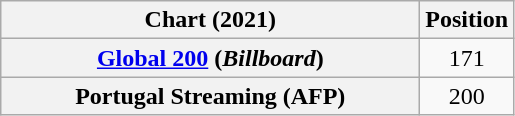<table class="wikitable sortable plainrowheaders" style="text-align:center">
<tr>
<th scope="col" style="width:17em;">Chart (2021)</th>
<th scope="col">Position</th>
</tr>
<tr>
<th scope="row"><a href='#'>Global 200</a> (<em>Billboard</em>)</th>
<td>171</td>
</tr>
<tr>
<th scope="row">Portugal Streaming (AFP)</th>
<td>200</td>
</tr>
</table>
